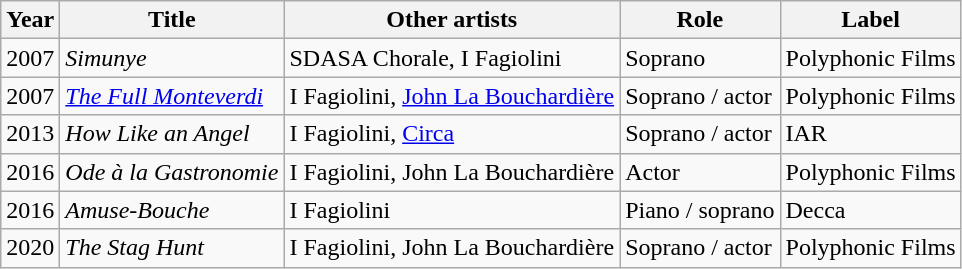<table class="wikitable">
<tr>
<th>Year</th>
<th>Title</th>
<th>Other artists</th>
<th>Role</th>
<th>Label</th>
</tr>
<tr>
<td>2007</td>
<td><em>Simunye</em></td>
<td>SDASA Chorale, I Fagiolini</td>
<td>Soprano</td>
<td>Polyphonic Films</td>
</tr>
<tr>
<td>2007</td>
<td><em><a href='#'>The Full Monteverdi</a></em></td>
<td>I Fagiolini, <a href='#'>John La Bouchardière</a></td>
<td>Soprano / actor</td>
<td>Polyphonic Films</td>
</tr>
<tr>
<td>2013</td>
<td><em>How Like an Angel</em></td>
<td>I Fagiolini, <a href='#'>Circa</a></td>
<td>Soprano / actor</td>
<td>IAR</td>
</tr>
<tr>
<td>2016</td>
<td><em>Ode à la Gastronomie</em></td>
<td>I Fagiolini, John La Bouchardière</td>
<td>Actor</td>
<td>Polyphonic Films</td>
</tr>
<tr>
<td>2016</td>
<td><em>Amuse-Bouche</em></td>
<td>I Fagiolini</td>
<td>Piano / soprano</td>
<td>Decca</td>
</tr>
<tr>
<td>2020</td>
<td><em>The Stag Hunt</em></td>
<td>I Fagiolini, John La Bouchardière</td>
<td>Soprano / actor</td>
<td>Polyphonic Films</td>
</tr>
</table>
